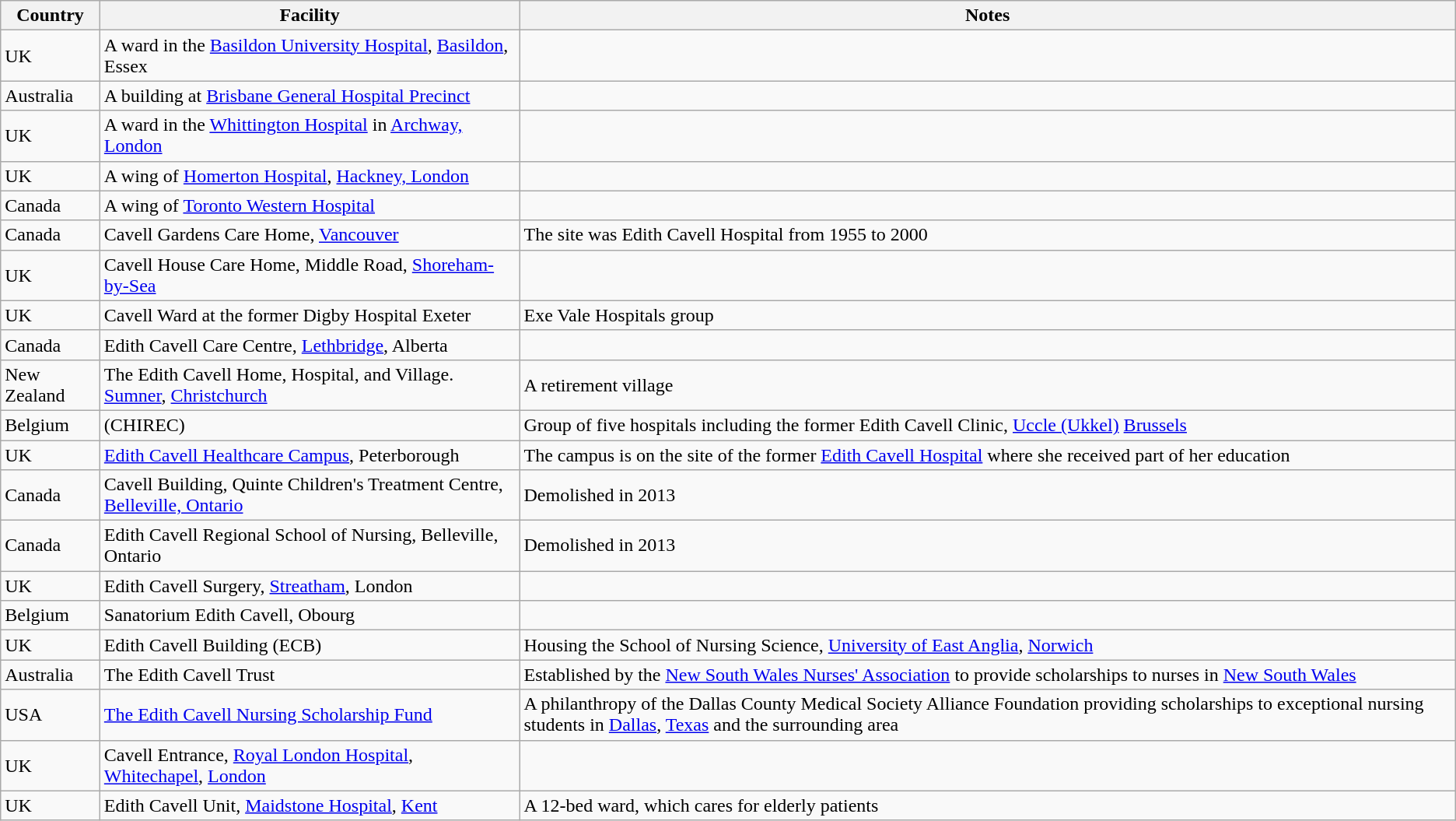<table class="wikitable sortable">
<tr>
<th>Country</th>
<th>Facility</th>
<th>Notes</th>
</tr>
<tr>
<td>UK</td>
<td>A ward in the <a href='#'>Basildon University Hospital</a>, <a href='#'>Basildon</a>, Essex</td>
<td></td>
</tr>
<tr>
<td>Australia</td>
<td>A building at <a href='#'>Brisbane General Hospital Precinct</a></td>
<td></td>
</tr>
<tr>
<td>UK</td>
<td>A ward in the <a href='#'>Whittington Hospital</a> in <a href='#'>Archway, London</a></td>
<td></td>
</tr>
<tr>
<td>UK</td>
<td>A wing of <a href='#'>Homerton Hospital</a>, <a href='#'>Hackney, London</a></td>
<td></td>
</tr>
<tr>
<td>Canada</td>
<td>A wing of <a href='#'>Toronto Western Hospital</a></td>
<td></td>
</tr>
<tr>
<td>Canada</td>
<td>Cavell Gardens Care Home, <a href='#'>Vancouver</a></td>
<td>The site was Edith Cavell Hospital from 1955 to 2000</td>
</tr>
<tr>
<td>UK</td>
<td>Cavell House Care Home, Middle Road, <a href='#'>Shoreham-by-Sea</a></td>
<td></td>
</tr>
<tr>
<td>UK</td>
<td>Cavell Ward at the former Digby Hospital Exeter</td>
<td>Exe Vale Hospitals group</td>
</tr>
<tr>
<td>Canada</td>
<td>Edith Cavell Care Centre, <a href='#'>Lethbridge</a>, Alberta</td>
<td></td>
</tr>
<tr>
<td>New Zealand</td>
<td>The Edith Cavell Home, Hospital, and Village. <a href='#'>Sumner</a>, <a href='#'>Christchurch</a></td>
<td>A retirement village</td>
</tr>
<tr>
<td>Belgium</td>
<td> (CHIREC)</td>
<td>Group of five hospitals including the former Edith Cavell Clinic, <a href='#'>Uccle (Ukkel)</a> <a href='#'>Brussels</a></td>
</tr>
<tr>
<td>UK</td>
<td><a href='#'>Edith Cavell Healthcare Campus</a>, Peterborough</td>
<td>The campus is on the site of the former <a href='#'>Edith Cavell Hospital</a> where she received part of her education</td>
</tr>
<tr>
<td>Canada</td>
<td>Cavell Building, Quinte Children's Treatment Centre, <a href='#'>Belleville, Ontario</a></td>
<td>Demolished in 2013</td>
</tr>
<tr>
<td>Canada</td>
<td>Edith Cavell Regional School of Nursing, Belleville, Ontario</td>
<td>Demolished in 2013</td>
</tr>
<tr>
<td>UK</td>
<td>Edith Cavell Surgery, <a href='#'>Streatham</a>, London</td>
<td></td>
</tr>
<tr>
<td>Belgium</td>
<td>Sanatorium Edith Cavell, Obourg</td>
<td></td>
</tr>
<tr>
<td>UK</td>
<td>Edith Cavell Building (ECB)</td>
<td>Housing the School of Nursing Science, <a href='#'>University of East Anglia</a>, <a href='#'>Norwich</a></td>
</tr>
<tr>
<td>Australia</td>
<td>The Edith Cavell Trust</td>
<td>Established by the <a href='#'>New South Wales Nurses' Association</a> to provide scholarships to nurses in <a href='#'>New South Wales</a></td>
</tr>
<tr>
<td>USA</td>
<td><a href='#'>The Edith Cavell Nursing Scholarship Fund</a></td>
<td>A philanthropy of the Dallas County Medical Society Alliance Foundation providing scholarships to exceptional nursing students in <a href='#'>Dallas</a>, <a href='#'>Texas</a> and the surrounding area</td>
</tr>
<tr>
<td>UK</td>
<td>Cavell Entrance, <a href='#'>Royal London Hospital</a>, <a href='#'>Whitechapel</a>, <a href='#'>London</a></td>
<td></td>
</tr>
<tr>
<td>UK</td>
<td>Edith Cavell Unit, <a href='#'>Maidstone Hospital</a>, <a href='#'>Kent</a></td>
<td>A 12-bed ward, which cares for elderly patients</td>
</tr>
</table>
